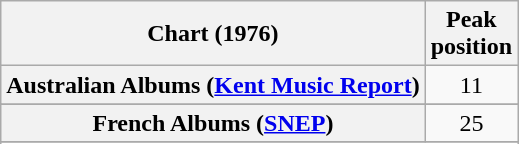<table class="wikitable sortable plainrowheaders" style="text-align:center">
<tr>
<th scope="col">Chart (1976)</th>
<th scope="col">Peak<br>position</th>
</tr>
<tr>
<th scope="row">Australian Albums (<a href='#'>Kent Music Report</a>)</th>
<td>11</td>
</tr>
<tr>
</tr>
<tr>
<th scope="row">French Albums (<a href='#'>SNEP</a>)</th>
<td>25</td>
</tr>
<tr>
</tr>
<tr>
</tr>
<tr>
</tr>
</table>
